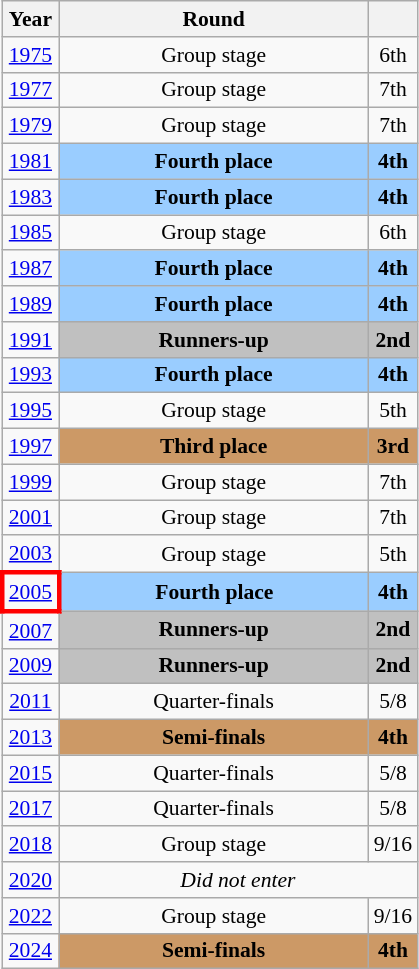<table class="wikitable" style="text-align: center; font-size:90%">
<tr>
<th>Year</th>
<th style="width:200px">Round</th>
<th></th>
</tr>
<tr>
<td><a href='#'>1975</a></td>
<td>Group stage</td>
<td>6th</td>
</tr>
<tr>
<td><a href='#'>1977</a></td>
<td>Group stage</td>
<td>7th</td>
</tr>
<tr>
<td><a href='#'>1979</a></td>
<td>Group stage</td>
<td>7th</td>
</tr>
<tr>
<td><a href='#'>1981</a></td>
<td bgcolor="9acdff"><strong>Fourth place</strong></td>
<td bgcolor="9acdff"><strong>4th</strong></td>
</tr>
<tr>
<td><a href='#'>1983</a></td>
<td bgcolor="9acdff"><strong>Fourth place</strong></td>
<td bgcolor="9acdff"><strong>4th</strong></td>
</tr>
<tr>
<td><a href='#'>1985</a></td>
<td>Group stage</td>
<td>6th</td>
</tr>
<tr>
<td><a href='#'>1987</a></td>
<td bgcolor="9acdff"><strong>Fourth place</strong></td>
<td bgcolor="9acdff"><strong>4th</strong></td>
</tr>
<tr>
<td><a href='#'>1989</a></td>
<td bgcolor="9acdff"><strong>Fourth place</strong></td>
<td bgcolor="9acdff"><strong>4th</strong></td>
</tr>
<tr>
<td><a href='#'>1991</a></td>
<td bgcolor=Silver><strong>Runners-up</strong></td>
<td bgcolor=Silver><strong>2nd</strong></td>
</tr>
<tr>
<td><a href='#'>1993</a></td>
<td bgcolor="9acdff"><strong>Fourth place</strong></td>
<td bgcolor="9acdff"><strong>4th</strong></td>
</tr>
<tr>
<td><a href='#'>1995</a></td>
<td>Group stage</td>
<td>5th</td>
</tr>
<tr>
<td><a href='#'>1997</a></td>
<td bgcolor="cc9966"><strong>Third place</strong></td>
<td bgcolor="cc9966"><strong>3rd</strong></td>
</tr>
<tr>
<td><a href='#'>1999</a></td>
<td>Group stage</td>
<td>7th</td>
</tr>
<tr>
<td><a href='#'>2001</a></td>
<td>Group stage</td>
<td>7th</td>
</tr>
<tr>
<td><a href='#'>2003</a></td>
<td>Group stage</td>
<td>5th</td>
</tr>
<tr>
<td style="border: 3px solid red"><a href='#'>2005</a></td>
<td bgcolor="9acdff"><strong>Fourth place</strong></td>
<td bgcolor="9acdff"><strong>4th</strong></td>
</tr>
<tr>
<td><a href='#'>2007</a></td>
<td bgcolor=Silver><strong>Runners-up</strong></td>
<td bgcolor=Silver><strong>2nd</strong></td>
</tr>
<tr>
<td><a href='#'>2009</a></td>
<td bgcolor=Silver><strong>Runners-up</strong></td>
<td bgcolor=Silver><strong>2nd</strong></td>
</tr>
<tr>
<td><a href='#'>2011</a></td>
<td>Quarter-finals</td>
<td>5/8</td>
</tr>
<tr>
<td><a href='#'>2013</a></td>
<td bgcolor="cc9966"><strong>Semi-finals</strong></td>
<td bgcolor="cc9966"><strong>4th</strong></td>
</tr>
<tr>
<td><a href='#'>2015</a></td>
<td>Quarter-finals</td>
<td>5/8</td>
</tr>
<tr>
<td><a href='#'>2017</a></td>
<td>Quarter-finals</td>
<td>5/8</td>
</tr>
<tr>
<td><a href='#'>2018</a></td>
<td>Group stage</td>
<td>9/16</td>
</tr>
<tr>
<td><a href='#'>2020</a></td>
<td colspan="2"><em>Did not enter</em></td>
</tr>
<tr>
<td><a href='#'>2022</a></td>
<td>Group stage</td>
<td>9/16</td>
</tr>
<tr>
<td><a href='#'>2024</a></td>
<td bgcolor="cc9966"><strong>Semi-finals</strong></td>
<td bgcolor="cc9966"><strong>4th</strong></td>
</tr>
</table>
